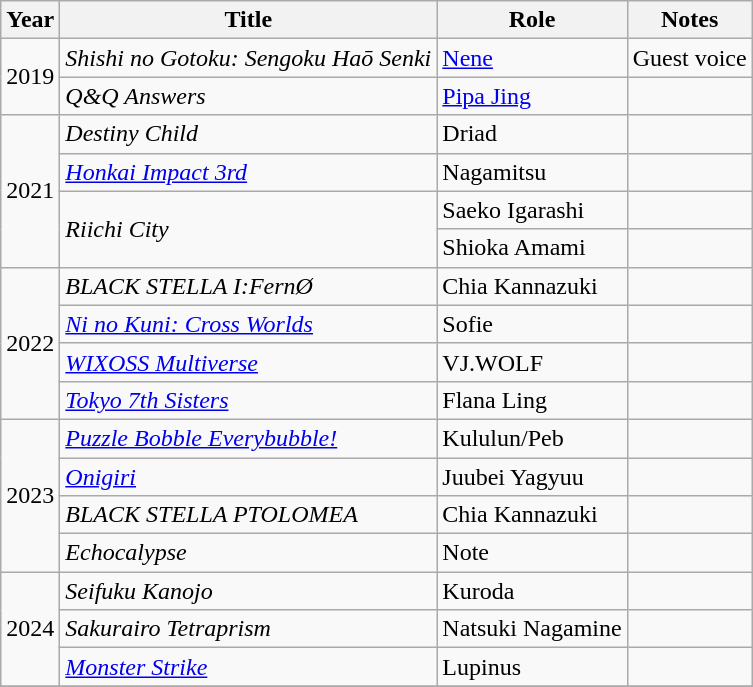<table class="wikitable sortable">
<tr>
<th>Year</th>
<th>Title</th>
<th>Role</th>
<th class="unsortable">Notes</th>
</tr>
<tr>
<td rowspan="2">2019</td>
<td><em>Shishi no Gotoku: Sengoku Haō Senki</em></td>
<td><a href='#'>Nene</a></td>
<td>Guest voice</td>
</tr>
<tr>
<td><em>Q&Q Answers</em></td>
<td><a href='#'>Pipa Jing</a></td>
<td></td>
</tr>
<tr>
<td rowspan="4">2021</td>
<td><em>Destiny Child</em></td>
<td>Driad</td>
<td></td>
</tr>
<tr>
<td><em><a href='#'>Honkai Impact 3rd</a></em></td>
<td>Nagamitsu</td>
<td></td>
</tr>
<tr>
<td rowspan="2"><em>Riichi City</em></td>
<td>Saeko Igarashi</td>
<td></td>
</tr>
<tr>
<td>Shioka Amami</td>
<td></td>
</tr>
<tr>
<td rowspan="4">2022</td>
<td><em>BLACK STELLA I:FernØ</em></td>
<td>Chia Kannazuki</td>
<td></td>
</tr>
<tr>
<td><em><a href='#'>Ni no Kuni: Cross Worlds</a></em></td>
<td>Sofie</td>
<td></td>
</tr>
<tr>
<td><em><a href='#'>WIXOSS Multiverse</a></em></td>
<td>VJ.WOLF</td>
<td></td>
</tr>
<tr>
<td><em><a href='#'>Tokyo 7th Sisters</a></em></td>
<td>Flana Ling</td>
<td></td>
</tr>
<tr>
<td rowspan="4">2023</td>
<td><em><a href='#'>Puzzle Bobble Everybubble!</a></em></td>
<td>Kululun/Peb</td>
<td></td>
</tr>
<tr>
<td><em><a href='#'>Onigiri</a></em></td>
<td>Juubei Yagyuu</td>
<td></td>
</tr>
<tr>
<td><em>BLACK STELLA PTOLOMEA</em></td>
<td>Chia Kannazuki</td>
<td></td>
</tr>
<tr>
<td><em>Echocalypse</em></td>
<td>Note</td>
<td></td>
</tr>
<tr>
<td rowspan="3">2024</td>
<td><em>Seifuku Kanojo</em></td>
<td>Kuroda</td>
<td></td>
</tr>
<tr>
<td><em>Sakurairo Tetraprism</em></td>
<td>Natsuki Nagamine</td>
<td></td>
</tr>
<tr>
<td><em><a href='#'>Monster Strike</a></em></td>
<td>Lupinus</td>
<td></td>
</tr>
<tr>
</tr>
</table>
